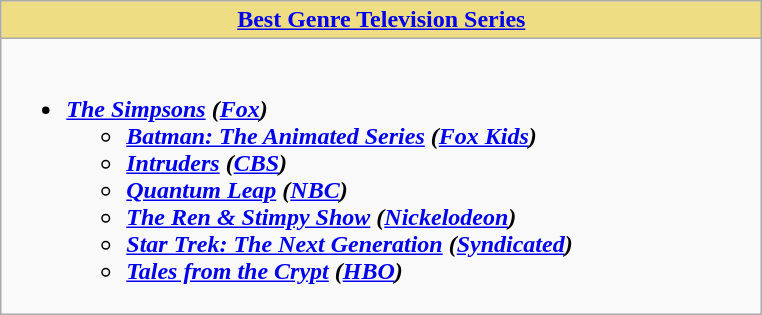<table class=wikitable>
<tr>
<th style="background:#EEDD82; width:500px"><a href='#'>Best Genre Television Series</a></th>
</tr>
<tr>
<td valign="top"><br><ul><li><strong><em><a href='#'>The Simpsons</a><em> (<a href='#'>Fox</a>)<strong><ul><li></em><a href='#'>Batman: The Animated Series</a><em> (<a href='#'>Fox Kids</a>)</li><li></em><a href='#'>Intruders</a><em> (<a href='#'>CBS</a>)</li><li></em><a href='#'>Quantum Leap</a><em> (<a href='#'>NBC</a>)</li><li></em><a href='#'>The Ren & Stimpy Show</a><em> (<a href='#'>Nickelodeon</a>)</li><li></em><a href='#'>Star Trek: The Next Generation</a><em> (<a href='#'>Syndicated</a>)</li><li></em><a href='#'>Tales from the Crypt</a><em> (<a href='#'>HBO</a>)</li></ul></li></ul></td>
</tr>
</table>
